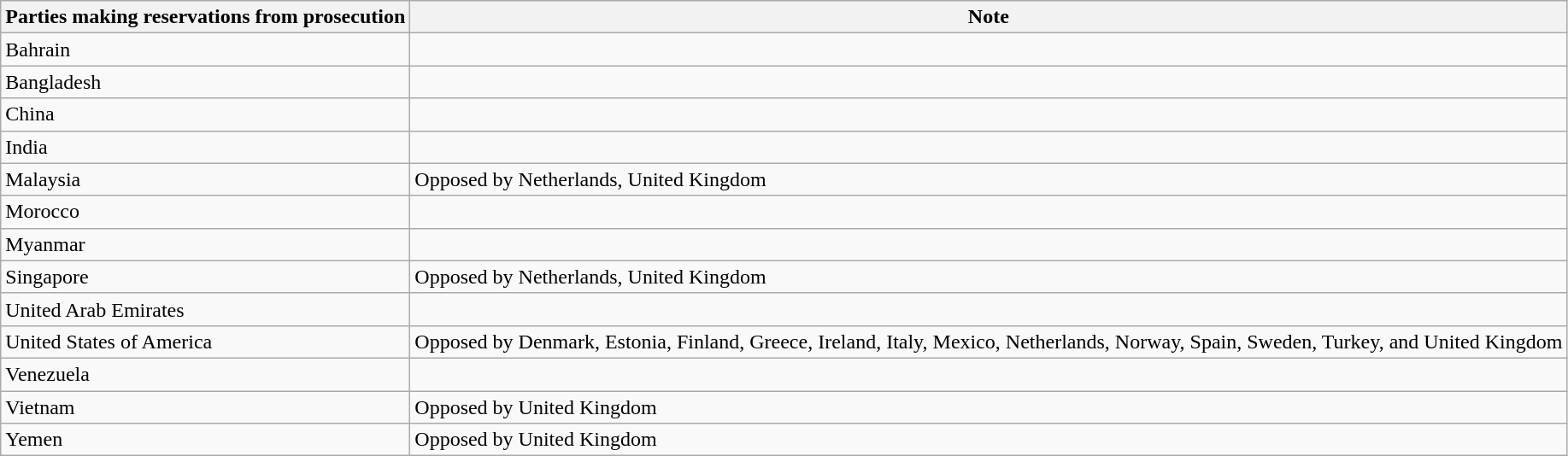<table class="wikitable">
<tr>
<th>Parties making reservations from prosecution</th>
<th>Note</th>
</tr>
<tr>
<td> Bahrain</td>
<td></td>
</tr>
<tr>
<td> Bangladesh</td>
<td></td>
</tr>
<tr>
<td> China</td>
<td></td>
</tr>
<tr>
<td> India</td>
<td></td>
</tr>
<tr>
<td> Malaysia</td>
<td>Opposed by Netherlands, United Kingdom</td>
</tr>
<tr>
<td> Morocco</td>
<td></td>
</tr>
<tr>
<td> Myanmar</td>
<td></td>
</tr>
<tr>
<td> Singapore</td>
<td>Opposed by Netherlands, United Kingdom</td>
</tr>
<tr>
<td> United Arab Emirates</td>
<td></td>
</tr>
<tr>
<td> United States of America</td>
<td>Opposed by Denmark, Estonia, Finland, Greece, Ireland, Italy, Mexico, Netherlands, Norway, Spain, Sweden, Turkey, and United Kingdom</td>
</tr>
<tr>
<td> Venezuela</td>
<td></td>
</tr>
<tr>
<td> Vietnam</td>
<td>Opposed by United Kingdom</td>
</tr>
<tr>
<td> Yemen</td>
<td>Opposed by United Kingdom</td>
</tr>
</table>
